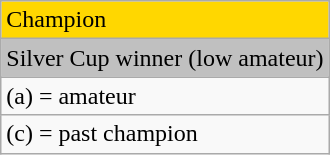<table class="wikitable">
<tr style="background:gold">
<td>Champion</td>
</tr>
<tr style="background:silver">
<td>Silver Cup winner (low amateur)</td>
</tr>
<tr>
<td>(a) = amateur</td>
</tr>
<tr>
<td>(c) = past champion</td>
</tr>
</table>
